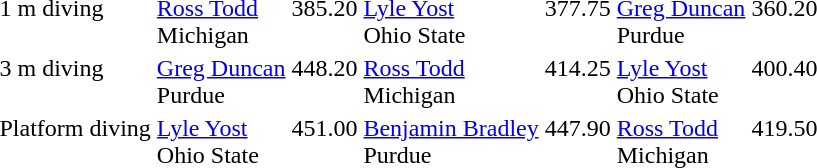<table>
<tr valign="top">
<td>1 m diving</td>
<td><a href='#'>Ross Todd</a><br>Michigan</td>
<td>385.20</td>
<td><a href='#'> Lyle Yost</a><br>Ohio State</td>
<td>377.75</td>
<td><a href='#'>Greg Duncan</a><br>Purdue</td>
<td>360.20</td>
</tr>
<tr valign="top">
<td>3 m diving</td>
<td><a href='#'>Greg Duncan</a><br>Purdue</td>
<td>448.20</td>
<td><a href='#'>Ross Todd</a><br>Michigan</td>
<td>414.25</td>
<td><a href='#'> Lyle Yost</a><br>Ohio State</td>
<td>400.40</td>
</tr>
<tr valign="top">
<td>Platform diving</td>
<td><a href='#'> Lyle Yost</a><br>Ohio State</td>
<td>451.00</td>
<td><a href='#'> Benjamin Bradley</a><br>Purdue</td>
<td>447.90</td>
<td><a href='#'>Ross Todd</a><br>Michigan</td>
<td>419.50</td>
</tr>
</table>
